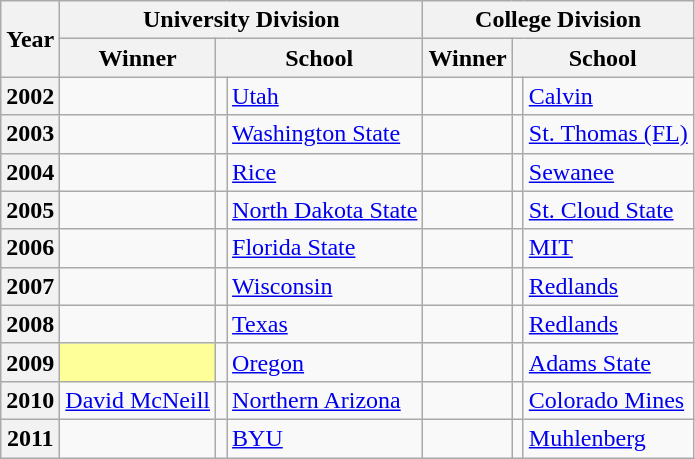<table class="wikitable sortable">
<tr>
<th scope="col" rowspan=2>Year</th>
<th scope="colgroup" colspan=3>University Division</th>
<th scope="colgroup" colspan=3>College Division</th>
</tr>
<tr>
<th scope="col">Winner</th>
<th scope="colgroup" colspan=2>School</th>
<th scope="col">Winner</th>
<th scope="colgroup" colspan=2>School</th>
</tr>
<tr>
<th scope="row">2002</th>
<td></td>
<td style=></td>
<td><a href='#'>Utah</a></td>
<td></td>
<td style=></td>
<td><a href='#'>Calvin</a></td>
</tr>
<tr>
<th scope="row">2003</th>
<td></td>
<td style=></td>
<td><a href='#'>Washington State</a></td>
<td></td>
<td style=></td>
<td><a href='#'>St. Thomas (FL)</a></td>
</tr>
<tr>
<th scope="row">2004</th>
<td></td>
<td style=></td>
<td><a href='#'>Rice</a></td>
<td></td>
<td style=></td>
<td><a href='#'>Sewanee</a></td>
</tr>
<tr>
<th scope="row">2005</th>
<td></td>
<td style=></td>
<td><a href='#'>North Dakota State</a></td>
<td></td>
<td style=></td>
<td><a href='#'>St. Cloud State</a></td>
</tr>
<tr>
<th scope="row">2006</th>
<td></td>
<td style=></td>
<td><a href='#'>Florida State</a></td>
<td></td>
<td style=></td>
<td><a href='#'>MIT</a></td>
</tr>
<tr>
<th scope="row">2007</th>
<td></td>
<td style=></td>
<td><a href='#'>Wisconsin</a></td>
<td></td>
<td style=></td>
<td><a href='#'>Redlands</a></td>
</tr>
<tr>
<th scope="row">2008</th>
<td></td>
<td style=></td>
<td><a href='#'>Texas</a></td>
<td></td>
<td style=></td>
<td><a href='#'>Redlands</a></td>
</tr>
<tr>
<th scope="row">2009</th>
<td bgcolor=#FFFF99></td>
<td style=></td>
<td><a href='#'>Oregon</a></td>
<td></td>
<td style=></td>
<td><a href='#'>Adams State</a></td>
</tr>
<tr>
<th scope="row">2010</th>
<td data-sort-value="McNeill, David"> <a href='#'>David McNeill</a></td>
<td style=></td>
<td><a href='#'>Northern Arizona</a></td>
<td></td>
<td style=></td>
<td><a href='#'>Colorado Mines</a></td>
</tr>
<tr>
<th scope="row">2011</th>
<td></td>
<td style=></td>
<td><a href='#'>BYU</a></td>
<td></td>
<td style=></td>
<td><a href='#'>Muhlenberg</a></td>
</tr>
</table>
